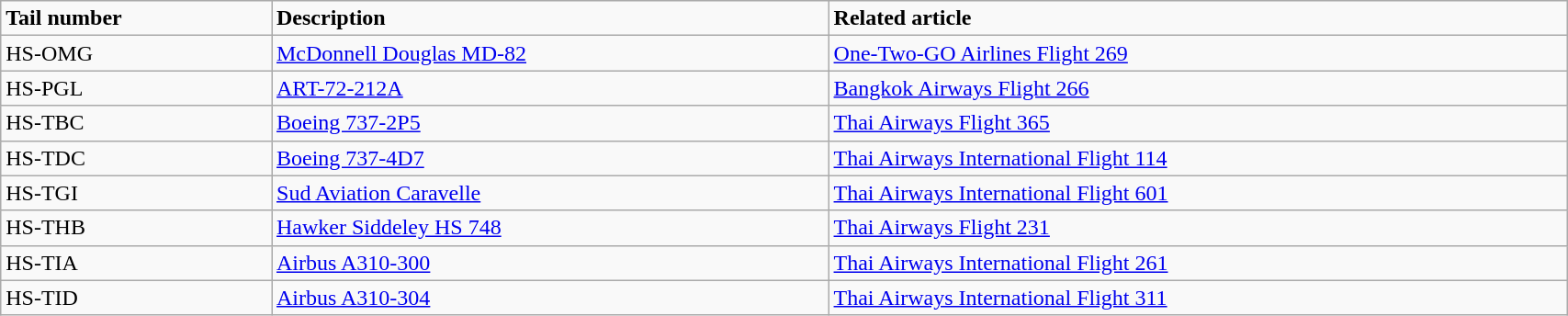<table class="wikitable" width="90%">
<tr>
<td><strong>Tail number</strong></td>
<td><strong>Description</strong></td>
<td><strong>Related article</strong></td>
</tr>
<tr>
<td>HS-OMG</td>
<td><a href='#'>McDonnell Douglas MD-82</a></td>
<td><a href='#'>One-Two-GO Airlines Flight 269</a></td>
</tr>
<tr>
<td>HS-PGL</td>
<td><a href='#'>ART-72-212A</a></td>
<td><a href='#'>Bangkok Airways Flight 266</a></td>
</tr>
<tr>
<td>HS-TBC</td>
<td><a href='#'>Boeing 737-2P5</a></td>
<td><a href='#'>Thai Airways Flight 365</a></td>
</tr>
<tr>
<td>HS-TDC</td>
<td><a href='#'>Boeing 737-4D7</a></td>
<td><a href='#'>Thai Airways International Flight 114</a></td>
</tr>
<tr>
<td>HS-TGI</td>
<td><a href='#'>Sud Aviation Caravelle</a></td>
<td><a href='#'>Thai Airways International Flight 601</a></td>
</tr>
<tr>
<td>HS-THB</td>
<td><a href='#'>Hawker Siddeley HS 748</a></td>
<td><a href='#'>Thai Airways Flight 231</a></td>
</tr>
<tr>
<td>HS-TIA</td>
<td><a href='#'>Airbus A310-300</a></td>
<td><a href='#'>Thai Airways International Flight 261</a></td>
</tr>
<tr>
<td>HS-TID</td>
<td><a href='#'>Airbus A310-304</a></td>
<td><a href='#'>Thai Airways International Flight 311</a></td>
</tr>
</table>
